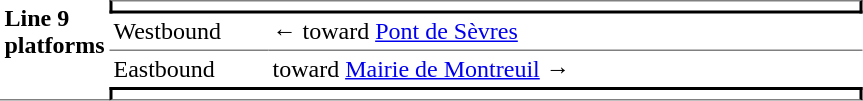<table border=0 cellspacing=0 cellpadding=3>
<tr>
<td style="border-bottom:solid 1px gray;" width=50 rowspan=10 valign=top><strong>Line 9 platforms</strong></td>
<td style="border-top:solid 1px gray;border-right:solid 2px black;border-left:solid 2px black;border-bottom:solid 2px black;text-align:center;" colspan=2></td>
</tr>
<tr>
<td style="border-bottom:solid 1px gray;" width=100>Westbound</td>
<td style="border-bottom:solid 1px gray;" width=390>←   toward <a href='#'>Pont de Sèvres</a> </td>
</tr>
<tr>
<td>Eastbound</td>
<td>   toward <a href='#'>Mairie de Montreuil</a>  →</td>
</tr>
<tr>
<td style="border-top:solid 2px black;border-right:solid 2px black;border-left:solid 2px black;border-bottom:solid 1px gray;text-align:center;" colspan=2></td>
</tr>
</table>
